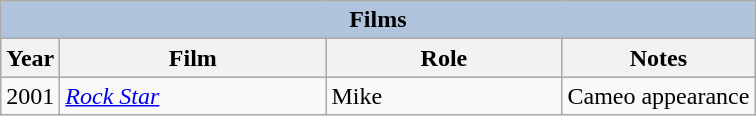<table class="wikitable">
<tr style="background:#ccc; text-align:center;">
<th colspan="4" style="background: LightSteelBlue;">Films</th>
</tr>
<tr style="background:#ccc; text-align:center;">
<th style="text-align:center;">Year</th>
<th style="width:170px;">Film</th>
<th style="width:150px;">Role</th>
<th>Notes</th>
</tr>
<tr>
<td>2001</td>
<td><em><a href='#'>Rock Star</a></em></td>
<td>Mike</td>
<td>Cameo appearance</td>
</tr>
</table>
